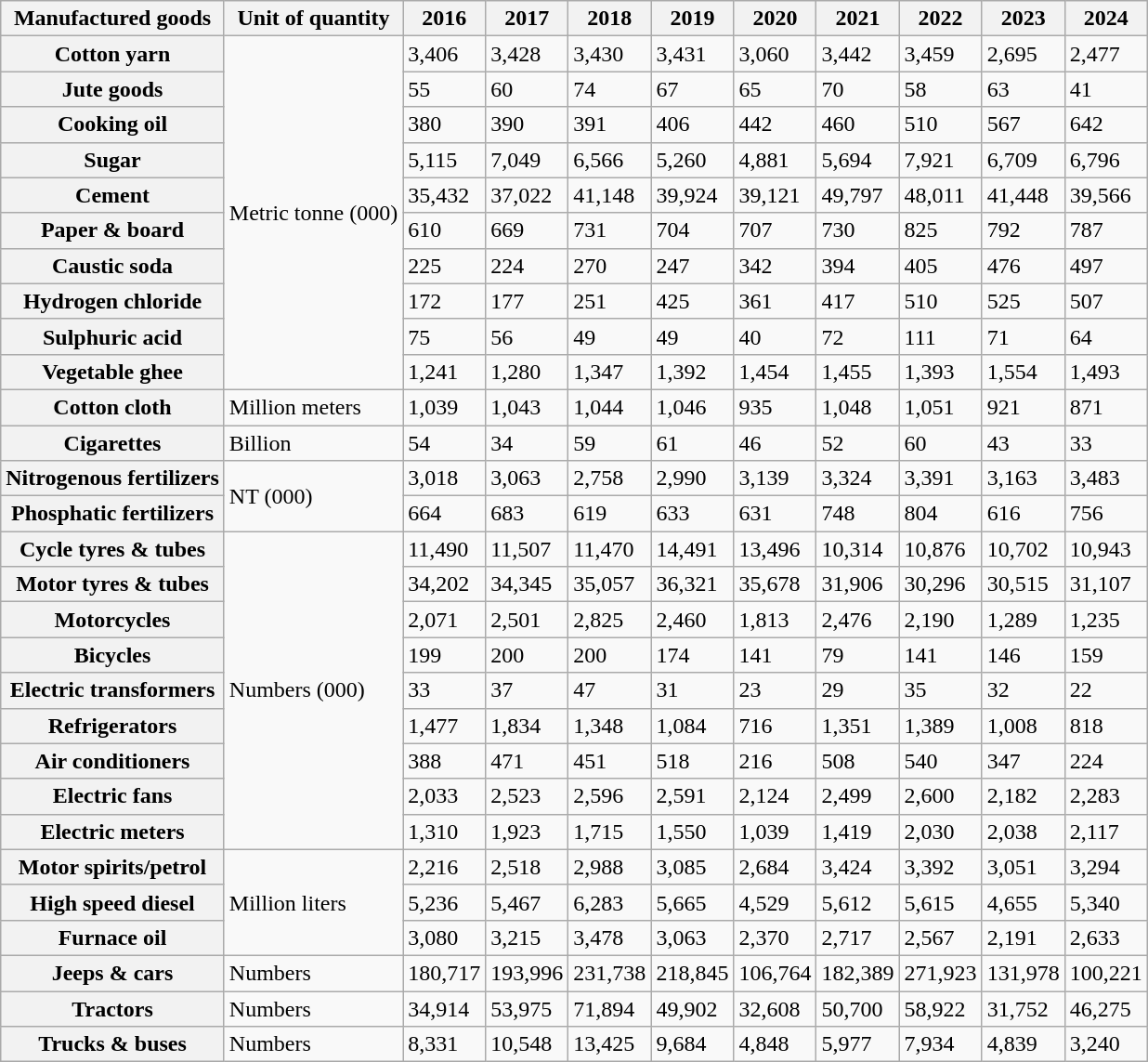<table class="wikitable">
<tr>
<th>Manufactured goods</th>
<th>Unit of quantity</th>
<th>2016</th>
<th>2017</th>
<th>2018</th>
<th>2019</th>
<th>2020</th>
<th>2021</th>
<th>2022</th>
<th>2023</th>
<th>2024</th>
</tr>
<tr>
<th>Cotton yarn</th>
<td rowspan="10">Metric tonne (000)</td>
<td>3,406</td>
<td>3,428</td>
<td>3,430</td>
<td>3,431</td>
<td>3,060</td>
<td>3,442</td>
<td>3,459</td>
<td>2,695</td>
<td>2,477</td>
</tr>
<tr>
<th>Jute goods</th>
<td>55</td>
<td>60</td>
<td>74</td>
<td>67</td>
<td>65</td>
<td>70</td>
<td>58</td>
<td>63</td>
<td>41</td>
</tr>
<tr>
<th>Cooking oil</th>
<td>380</td>
<td>390</td>
<td>391</td>
<td>406</td>
<td>442</td>
<td>460</td>
<td>510</td>
<td>567</td>
<td>642</td>
</tr>
<tr>
<th>Sugar</th>
<td>5,115</td>
<td>7,049</td>
<td>6,566</td>
<td>5,260</td>
<td>4,881</td>
<td>5,694</td>
<td>7,921</td>
<td>6,709</td>
<td>6,796</td>
</tr>
<tr>
<th>Cement</th>
<td>35,432</td>
<td>37,022</td>
<td>41,148</td>
<td>39,924</td>
<td>39,121</td>
<td>49,797</td>
<td>48,011</td>
<td>41,448</td>
<td>39,566</td>
</tr>
<tr>
<th>Paper & board</th>
<td>610</td>
<td>669</td>
<td>731</td>
<td>704</td>
<td>707</td>
<td>730</td>
<td>825</td>
<td>792</td>
<td>787</td>
</tr>
<tr>
<th>Caustic soda</th>
<td>225</td>
<td>224</td>
<td>270</td>
<td>247</td>
<td>342</td>
<td>394</td>
<td>405</td>
<td>476</td>
<td>497</td>
</tr>
<tr>
<th>Hydrogen chloride</th>
<td>172</td>
<td>177</td>
<td>251</td>
<td>425</td>
<td>361</td>
<td>417</td>
<td>510</td>
<td>525</td>
<td>507</td>
</tr>
<tr>
<th>Sulphuric acid</th>
<td>75</td>
<td>56</td>
<td>49</td>
<td>49</td>
<td>40</td>
<td>72</td>
<td>111</td>
<td>71</td>
<td>64</td>
</tr>
<tr>
<th>Vegetable ghee</th>
<td>1,241</td>
<td>1,280</td>
<td>1,347</td>
<td>1,392</td>
<td>1,454</td>
<td>1,455</td>
<td>1,393</td>
<td>1,554</td>
<td>1,493</td>
</tr>
<tr>
<th>Cotton cloth</th>
<td>Million meters</td>
<td>1,039</td>
<td>1,043</td>
<td>1,044</td>
<td>1,046</td>
<td>935</td>
<td>1,048</td>
<td>1,051</td>
<td>921</td>
<td>871</td>
</tr>
<tr>
<th>Cigarettes</th>
<td>Billion</td>
<td>54</td>
<td>34</td>
<td>59</td>
<td>61</td>
<td>46</td>
<td>52</td>
<td>60</td>
<td>43</td>
<td>33</td>
</tr>
<tr>
<th>Nitrogenous fertilizers</th>
<td rowspan="2">NT (000)</td>
<td>3,018</td>
<td>3,063</td>
<td>2,758</td>
<td>2,990</td>
<td>3,139</td>
<td>3,324</td>
<td>3,391</td>
<td>3,163</td>
<td>3,483</td>
</tr>
<tr>
<th>Phosphatic fertilizers</th>
<td>664</td>
<td>683</td>
<td>619</td>
<td>633</td>
<td>631</td>
<td>748</td>
<td>804</td>
<td>616</td>
<td>756</td>
</tr>
<tr>
<th>Cycle tyres & tubes</th>
<td rowspan="9">Numbers (000)</td>
<td>11,490</td>
<td>11,507</td>
<td>11,470</td>
<td>14,491</td>
<td>13,496</td>
<td>10,314</td>
<td>10,876</td>
<td>10,702</td>
<td>10,943</td>
</tr>
<tr>
<th>Motor tyres & tubes</th>
<td>34,202</td>
<td>34,345</td>
<td>35,057</td>
<td>36,321</td>
<td>35,678</td>
<td>31,906</td>
<td>30,296</td>
<td>30,515</td>
<td>31,107</td>
</tr>
<tr>
<th>Motorcycles</th>
<td>2,071</td>
<td>2,501</td>
<td>2,825</td>
<td>2,460</td>
<td>1,813</td>
<td>2,476</td>
<td>2,190</td>
<td>1,289</td>
<td>1,235</td>
</tr>
<tr>
<th>Bicycles</th>
<td>199</td>
<td>200</td>
<td>200</td>
<td>174</td>
<td>141</td>
<td>79</td>
<td>141</td>
<td>146</td>
<td>159</td>
</tr>
<tr>
<th>Electric transformers</th>
<td>33</td>
<td>37</td>
<td>47</td>
<td>31</td>
<td>23</td>
<td>29</td>
<td>35</td>
<td>32</td>
<td>22</td>
</tr>
<tr>
<th>Refrigerators</th>
<td>1,477</td>
<td>1,834</td>
<td>1,348</td>
<td>1,084</td>
<td>716</td>
<td>1,351</td>
<td>1,389</td>
<td>1,008</td>
<td>818</td>
</tr>
<tr>
<th>Air conditioners</th>
<td>388</td>
<td>471</td>
<td>451</td>
<td>518</td>
<td>216</td>
<td>508</td>
<td>540</td>
<td>347</td>
<td>224</td>
</tr>
<tr>
<th>Electric fans</th>
<td>2,033</td>
<td>2,523</td>
<td>2,596</td>
<td>2,591</td>
<td>2,124</td>
<td>2,499</td>
<td>2,600</td>
<td>2,182</td>
<td>2,283</td>
</tr>
<tr>
<th>Electric meters</th>
<td>1,310</td>
<td>1,923</td>
<td>1,715</td>
<td>1,550</td>
<td>1,039</td>
<td>1,419</td>
<td>2,030</td>
<td>2,038</td>
<td>2,117</td>
</tr>
<tr>
<th>Motor spirits/petrol</th>
<td rowspan="3">Million liters</td>
<td>2,216</td>
<td>2,518</td>
<td>2,988</td>
<td>3,085</td>
<td>2,684</td>
<td>3,424</td>
<td>3,392</td>
<td>3,051</td>
<td>3,294</td>
</tr>
<tr>
<th>High speed diesel</th>
<td>5,236</td>
<td>5,467</td>
<td>6,283</td>
<td>5,665</td>
<td>4,529</td>
<td>5,612</td>
<td>5,615</td>
<td>4,655</td>
<td>5,340</td>
</tr>
<tr>
<th>Furnace oil</th>
<td>3,080</td>
<td>3,215</td>
<td>3,478</td>
<td>3,063</td>
<td>2,370</td>
<td>2,717</td>
<td>2,567</td>
<td>2,191</td>
<td>2,633</td>
</tr>
<tr>
<th>Jeeps & cars</th>
<td>Numbers</td>
<td>180,717</td>
<td>193,996</td>
<td>231,738</td>
<td>218,845</td>
<td>106,764</td>
<td>182,389</td>
<td>271,923</td>
<td>131,978</td>
<td>100,221</td>
</tr>
<tr>
<th>Tractors</th>
<td>Numbers</td>
<td>34,914</td>
<td>53,975</td>
<td>71,894</td>
<td>49,902</td>
<td>32,608</td>
<td>50,700</td>
<td>58,922</td>
<td>31,752</td>
<td>46,275</td>
</tr>
<tr>
<th>Trucks & buses</th>
<td>Numbers</td>
<td>8,331</td>
<td>10,548</td>
<td>13,425</td>
<td>9,684</td>
<td>4,848</td>
<td>5,977</td>
<td>7,934</td>
<td>4,839</td>
<td>3,240</td>
</tr>
</table>
